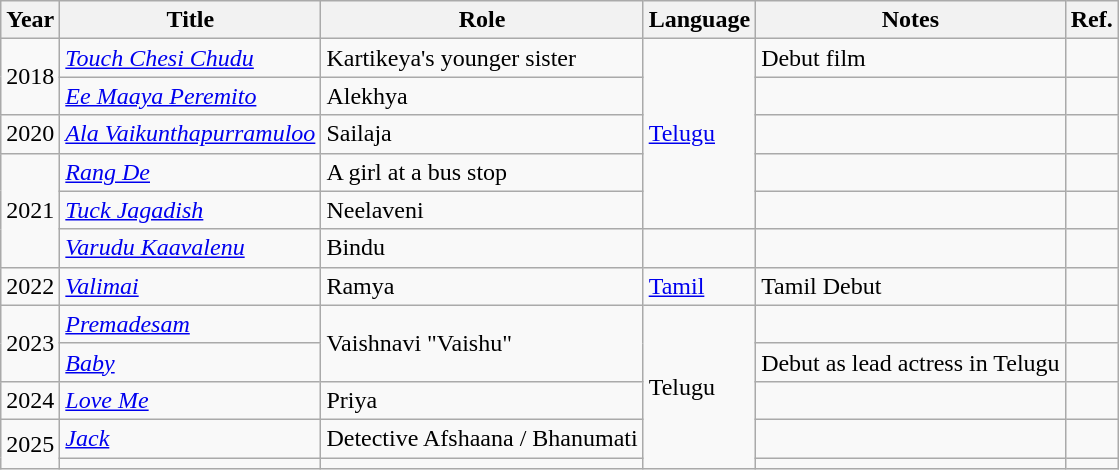<table class="wikitable sortable">
<tr>
<th scope="col">Year</th>
<th scope="col">Title</th>
<th scope="col">Role</th>
<th scope="col">Language</th>
<th scope="col">Notes</th>
<th>Ref.</th>
</tr>
<tr>
<td rowspan="2">2018</td>
<td><em><a href='#'>Touch Chesi Chudu</a></em></td>
<td>Kartikeya's younger sister</td>
<td rowspan="5"><a href='#'>Telugu</a></td>
<td>Debut film</td>
<td></td>
</tr>
<tr>
<td><em><a href='#'>Ee Maaya Peremito</a></em></td>
<td>Alekhya</td>
<td></td>
<td></td>
</tr>
<tr>
<td>2020</td>
<td><em><a href='#'>Ala Vaikunthapurramuloo</a></em></td>
<td>Sailaja</td>
<td></td>
<td></td>
</tr>
<tr>
<td rowspan="3">2021</td>
<td><em><a href='#'>Rang De</a></em></td>
<td>A girl at a bus stop</td>
<td></td>
<td></td>
</tr>
<tr>
<td><em><a href='#'>Tuck Jagadish</a></em></td>
<td>Neelaveni</td>
<td></td>
<td></td>
</tr>
<tr>
<td><em><a href='#'>Varudu Kaavalenu</a></em></td>
<td>Bindu</td>
<td></td>
<td></td>
<td></td>
</tr>
<tr>
<td>2022</td>
<td><em><a href='#'>Valimai</a></em></td>
<td>Ramya</td>
<td><a href='#'>Tamil</a></td>
<td>Tamil Debut</td>
<td></td>
</tr>
<tr>
<td rowspan="2">2023</td>
<td><em><a href='#'>Premadesam</a></em></td>
<td rowspan="2">Vaishnavi "Vaishu"</td>
<td rowspan="5">Telugu</td>
<td></td>
<td></td>
</tr>
<tr>
<td><em><a href='#'>Baby</a></em></td>
<td>Debut as lead actress in Telugu</td>
<td></td>
</tr>
<tr>
<td>2024</td>
<td><a href='#'><em>Love Me</em></a></td>
<td>Priya</td>
<td></td>
<td></td>
</tr>
<tr>
<td rowspan="2">2025</td>
<td><em><a href='#'>Jack</a></em></td>
<td>Detective Afshaana / Bhanumati</td>
<td></td>
<td></td>
</tr>
<tr>
<td></td>
<td></td>
<td></td>
<td></td>
</tr>
</table>
